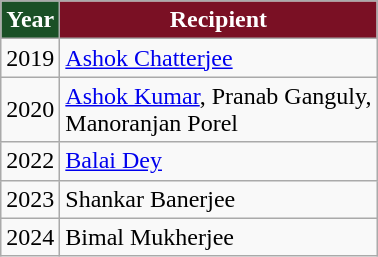<table class="wikitable">
<tr>
<th style="background:#1A5026; color:white; text-align:center;">Year</th>
<th style="background:#7A1024; color:white; text-align:center;">Recipient</th>
</tr>
<tr>
<td>2019</td>
<td><a href='#'>Ashok Chatterjee</a></td>
</tr>
<tr>
<td>2020</td>
<td><a href='#'>Ashok Kumar</a>, Pranab Ganguly,<br>Manoranjan Porel</td>
</tr>
<tr>
<td>2022</td>
<td><a href='#'>Balai Dey</a></td>
</tr>
<tr>
<td>2023</td>
<td>Shankar Banerjee</td>
</tr>
<tr>
<td>2024</td>
<td>Bimal Mukherjee</td>
</tr>
</table>
